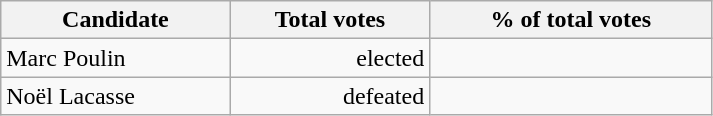<table class="wikitable" width="475">
<tr>
<th align="left">Candidate</th>
<th align="right">Total votes</th>
<th align="right">% of total votes</th>
</tr>
<tr>
<td align="left">Marc Poulin</td>
<td align="right">elected</td>
<td align="right"></td>
</tr>
<tr>
<td align="left">Noël Lacasse</td>
<td align="right">defeated</td>
<td align="right"></td>
</tr>
</table>
